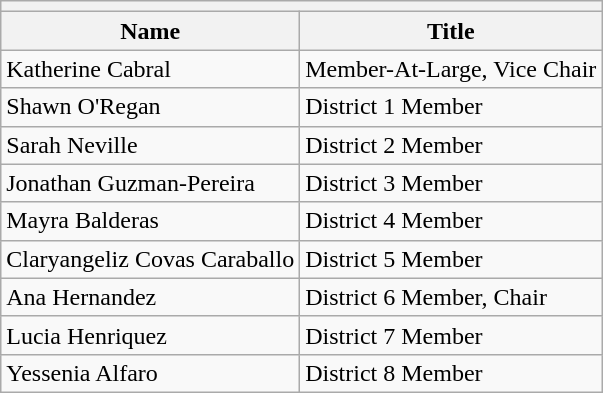<table class="wikitable">
<tr>
<th colspan="4"></th>
</tr>
<tr>
<th><strong>Name</strong></th>
<th>Title</th>
</tr>
<tr>
<td>Katherine Cabral</td>
<td>Member-At-Large, Vice Chair</td>
</tr>
<tr>
<td>Shawn O'Regan</td>
<td>District 1 Member</td>
</tr>
<tr>
<td>Sarah Neville</td>
<td>District 2 Member</td>
</tr>
<tr>
<td>Jonathan Guzman-Pereira</td>
<td>District 3 Member</td>
</tr>
<tr>
<td>Mayra Balderas</td>
<td>District 4 Member</td>
</tr>
<tr>
<td>Claryangeliz Covas Caraballo</td>
<td>District 5 Member</td>
</tr>
<tr>
<td>Ana Hernandez</td>
<td>District 6 Member, Chair</td>
</tr>
<tr>
<td>Lucia Henriquez</td>
<td>District 7 Member</td>
</tr>
<tr>
<td>Yessenia Alfaro</td>
<td>District 8 Member</td>
</tr>
</table>
